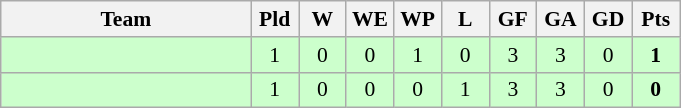<table class="wikitable" style="text-align: center; font-size:90% ">
<tr>
<th width=160>Team</th>
<th width=25>Pld</th>
<th width=25>W</th>
<th width=25>WE</th>
<th width=25>WP</th>
<th width=25>L</th>
<th width=25>GF</th>
<th width=25>GA</th>
<th width=25>GD</th>
<th width=25>Pts</th>
</tr>
<tr bgcolor=ccffcc>
<td align=left></td>
<td>1</td>
<td>0</td>
<td>0</td>
<td>1</td>
<td>0</td>
<td>3</td>
<td>3</td>
<td>0</td>
<td><strong>1</strong></td>
</tr>
<tr bgcolor=ccffcc>
<td align=left></td>
<td>1</td>
<td>0</td>
<td>0</td>
<td>0</td>
<td>1</td>
<td>3</td>
<td>3</td>
<td>0</td>
<td><strong>0</strong></td>
</tr>
</table>
